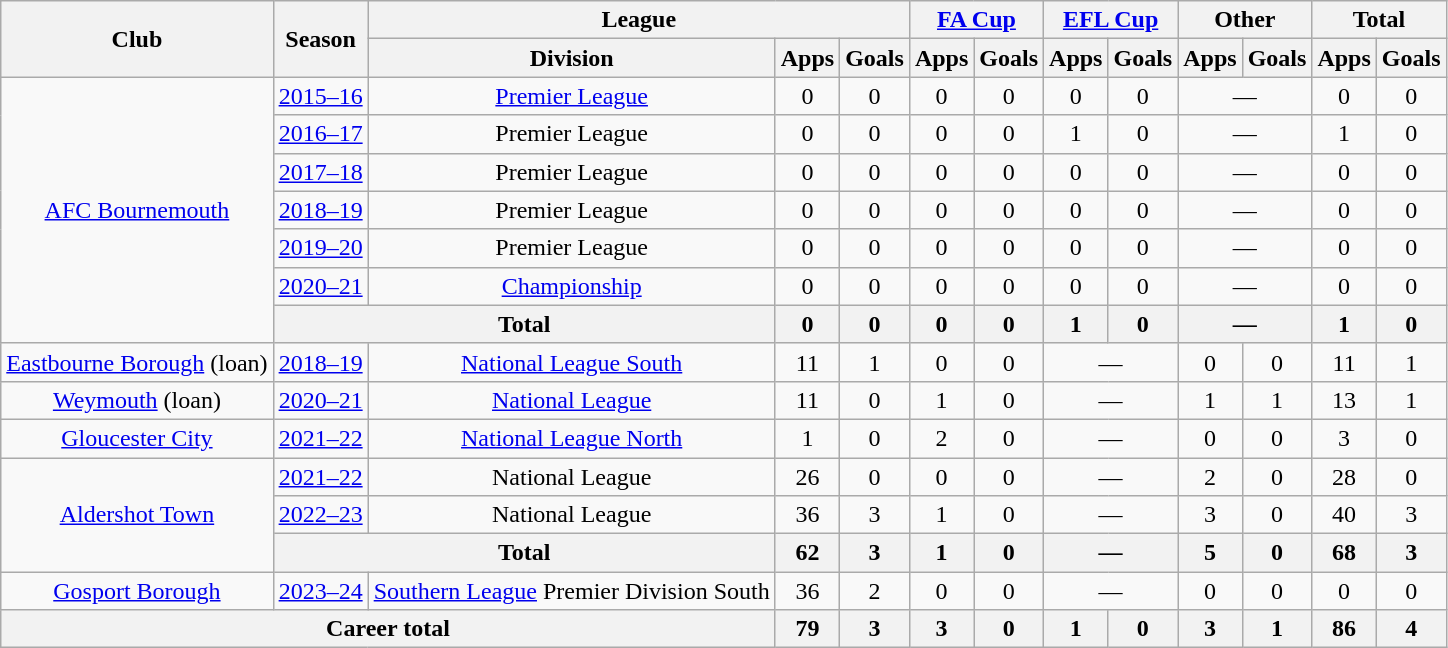<table class=wikitable style="text-align: center">
<tr>
<th rowspan=2>Club</th>
<th rowspan=2>Season</th>
<th colspan=3>League</th>
<th colspan=2><a href='#'>FA Cup</a></th>
<th colspan=2><a href='#'>EFL Cup</a></th>
<th colspan=2>Other</th>
<th colspan=2>Total</th>
</tr>
<tr>
<th>Division</th>
<th>Apps</th>
<th>Goals</th>
<th>Apps</th>
<th>Goals</th>
<th>Apps</th>
<th>Goals</th>
<th>Apps</th>
<th>Goals</th>
<th>Apps</th>
<th>Goals</th>
</tr>
<tr>
<td rowspan=7><a href='#'>AFC Bournemouth</a></td>
<td><a href='#'>2015–16</a></td>
<td><a href='#'>Premier League</a></td>
<td>0</td>
<td>0</td>
<td>0</td>
<td>0</td>
<td>0</td>
<td>0</td>
<td colspan=2>—</td>
<td>0</td>
<td>0</td>
</tr>
<tr>
<td><a href='#'>2016–17</a></td>
<td>Premier League</td>
<td>0</td>
<td>0</td>
<td>0</td>
<td>0</td>
<td>1</td>
<td>0</td>
<td colspan=2>—</td>
<td>1</td>
<td>0</td>
</tr>
<tr>
<td><a href='#'>2017–18</a></td>
<td>Premier League</td>
<td>0</td>
<td>0</td>
<td>0</td>
<td>0</td>
<td>0</td>
<td>0</td>
<td colspan=2>—</td>
<td>0</td>
<td>0</td>
</tr>
<tr>
<td><a href='#'>2018–19</a></td>
<td>Premier League</td>
<td>0</td>
<td>0</td>
<td>0</td>
<td>0</td>
<td>0</td>
<td>0</td>
<td colspan=2>—</td>
<td>0</td>
<td>0</td>
</tr>
<tr>
<td><a href='#'>2019–20</a></td>
<td>Premier League</td>
<td>0</td>
<td>0</td>
<td>0</td>
<td>0</td>
<td>0</td>
<td>0</td>
<td colspan=2>—</td>
<td>0</td>
<td>0</td>
</tr>
<tr>
<td><a href='#'>2020–21</a></td>
<td><a href='#'>Championship</a></td>
<td>0</td>
<td>0</td>
<td>0</td>
<td>0</td>
<td>0</td>
<td>0</td>
<td colspan=2>—</td>
<td>0</td>
<td>0</td>
</tr>
<tr>
<th colspan=2>Total</th>
<th>0</th>
<th>0</th>
<th>0</th>
<th>0</th>
<th>1</th>
<th>0</th>
<th colspan=2>—</th>
<th>1</th>
<th>0</th>
</tr>
<tr>
<td><a href='#'>Eastbourne Borough</a> (loan)</td>
<td><a href='#'>2018–19</a></td>
<td><a href='#'>National League South</a></td>
<td>11</td>
<td>1</td>
<td>0</td>
<td>0</td>
<td colspan=2>—</td>
<td>0</td>
<td>0</td>
<td>11</td>
<td>1</td>
</tr>
<tr>
<td><a href='#'>Weymouth</a> (loan)</td>
<td><a href='#'>2020–21</a></td>
<td><a href='#'>National League</a></td>
<td>11</td>
<td>0</td>
<td>1</td>
<td>0</td>
<td colspan=2>—</td>
<td>1</td>
<td>1</td>
<td>13</td>
<td>1</td>
</tr>
<tr>
<td><a href='#'>Gloucester City</a></td>
<td><a href='#'>2021–22</a></td>
<td><a href='#'>National League North</a></td>
<td>1</td>
<td>0</td>
<td>2</td>
<td>0</td>
<td colspan="2">—</td>
<td>0</td>
<td>0</td>
<td>3</td>
<td>0</td>
</tr>
<tr>
<td rowspan=3><a href='#'>Aldershot Town</a></td>
<td><a href='#'>2021–22</a></td>
<td>National League</td>
<td>26</td>
<td>0</td>
<td>0</td>
<td>0</td>
<td colspan="2">—</td>
<td>2</td>
<td>0</td>
<td>28</td>
<td>0</td>
</tr>
<tr>
<td><a href='#'>2022–23</a></td>
<td>National League</td>
<td>36</td>
<td>3</td>
<td>1</td>
<td>0</td>
<td colspan="2">—</td>
<td>3</td>
<td>0</td>
<td>40</td>
<td>3</td>
</tr>
<tr>
<th colspan=2>Total</th>
<th>62</th>
<th>3</th>
<th>1</th>
<th>0</th>
<th colspan=2>—</th>
<th>5</th>
<th>0</th>
<th>68</th>
<th>3</th>
</tr>
<tr>
<td><a href='#'>Gosport Borough</a></td>
<td><a href='#'>2023–24</a></td>
<td><a href='#'>Southern League</a> Premier Division South</td>
<td>36</td>
<td>2</td>
<td>0</td>
<td>0</td>
<td colspan="2">—</td>
<td>0</td>
<td>0</td>
<td>0</td>
<td>0</td>
</tr>
<tr>
<th colspan=3>Career total</th>
<th>79</th>
<th>3</th>
<th>3</th>
<th>0</th>
<th>1</th>
<th>0</th>
<th>3</th>
<th>1</th>
<th>86</th>
<th>4</th>
</tr>
</table>
